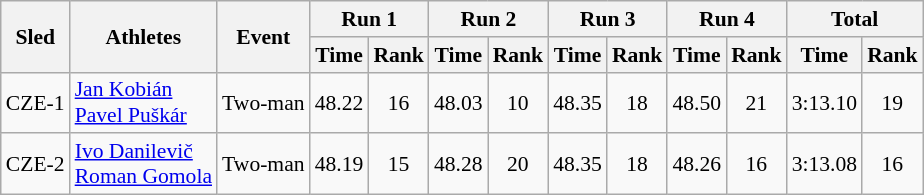<table class="wikitable" border="1" style="font-size:90%">
<tr>
<th rowspan="2">Sled</th>
<th rowspan="2">Athletes</th>
<th rowspan="2">Event</th>
<th colspan="2">Run 1</th>
<th colspan="2">Run 2</th>
<th colspan="2">Run 3</th>
<th colspan="2">Run 4</th>
<th colspan="2">Total</th>
</tr>
<tr>
<th>Time</th>
<th>Rank</th>
<th>Time</th>
<th>Rank</th>
<th>Time</th>
<th>Rank</th>
<th>Time</th>
<th>Rank</th>
<th>Time</th>
<th>Rank</th>
</tr>
<tr>
<td align="center">CZE-1</td>
<td><a href='#'>Jan Kobián</a><br><a href='#'>Pavel Puškár</a></td>
<td>Two-man</td>
<td align="center">48.22</td>
<td align="center">16</td>
<td align="center">48.03</td>
<td align="center">10</td>
<td align="center">48.35</td>
<td align="center">18</td>
<td align="center">48.50</td>
<td align="center">21</td>
<td align="center">3:13.10</td>
<td align="center">19</td>
</tr>
<tr>
<td align="center">CZE-2</td>
<td><a href='#'>Ivo Danilevič</a><br><a href='#'>Roman Gomola</a></td>
<td>Two-man</td>
<td align="center">48.19</td>
<td align="center">15</td>
<td align="center">48.28</td>
<td align="center">20</td>
<td align="center">48.35</td>
<td align="center">18</td>
<td align="center">48.26</td>
<td align="center">16</td>
<td align="center">3:13.08</td>
<td align="center">16</td>
</tr>
</table>
